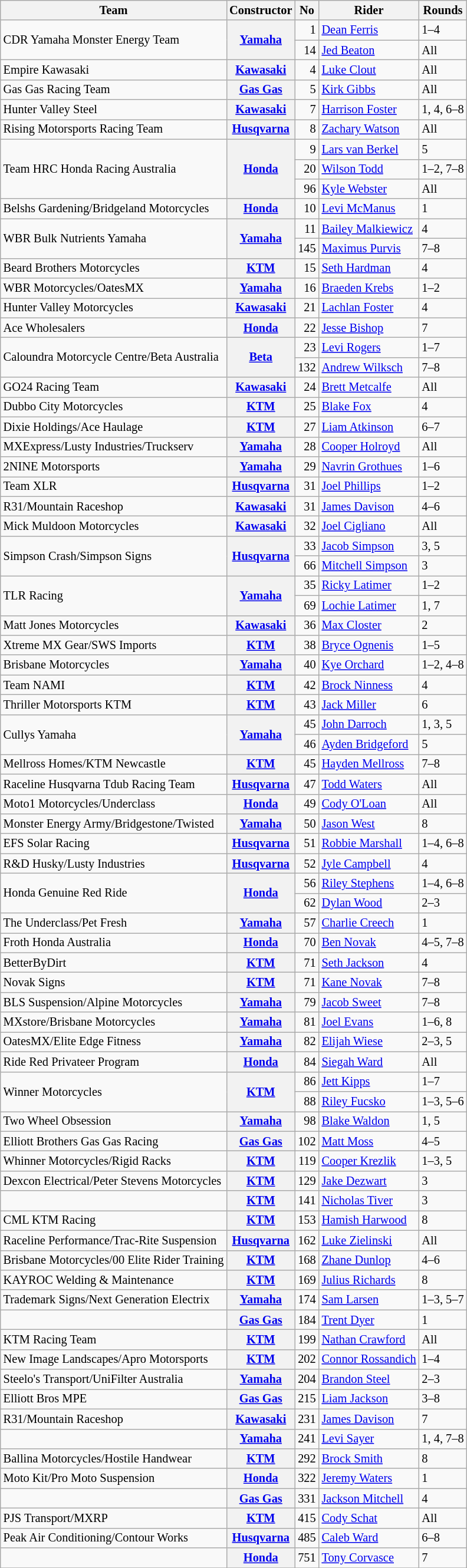<table class="wikitable" style="font-size: 85%;">
<tr>
<th>Team</th>
<th>Constructor</th>
<th>No</th>
<th>Rider</th>
<th>Rounds</th>
</tr>
<tr>
<td rowspan=2>CDR Yamaha Monster Energy Team</td>
<th rowspan=2><a href='#'>Yamaha</a></th>
<td align="right">1</td>
<td> <a href='#'>Dean Ferris</a></td>
<td>1–4</td>
</tr>
<tr>
<td align="right">14</td>
<td> <a href='#'>Jed Beaton</a></td>
<td>All</td>
</tr>
<tr>
<td>Empire Kawasaki</td>
<th><a href='#'>Kawasaki</a></th>
<td align="right">4</td>
<td> <a href='#'>Luke Clout</a></td>
<td>All</td>
</tr>
<tr>
<td>Gas Gas Racing Team</td>
<th><a href='#'>Gas Gas</a></th>
<td align="right">5</td>
<td> <a href='#'>Kirk Gibbs</a></td>
<td>All</td>
</tr>
<tr>
<td>Hunter Valley Steel</td>
<th><a href='#'>Kawasaki</a></th>
<td align="right">7</td>
<td> <a href='#'>Harrison Foster</a></td>
<td>1, 4, 6–8</td>
</tr>
<tr>
<td>Rising Motorsports Racing Team</td>
<th><a href='#'>Husqvarna</a></th>
<td align="right">8</td>
<td> <a href='#'>Zachary Watson</a></td>
<td>All</td>
</tr>
<tr>
<td rowspan=3>Team HRC Honda Racing Australia</td>
<th rowspan=3><a href='#'>Honda</a></th>
<td align="right">9</td>
<td> <a href='#'>Lars van Berkel</a></td>
<td>5</td>
</tr>
<tr>
<td align="right">20</td>
<td> <a href='#'>Wilson Todd</a></td>
<td>1–2, 7–8</td>
</tr>
<tr>
<td align="right">96</td>
<td> <a href='#'>Kyle Webster</a></td>
<td>All</td>
</tr>
<tr>
<td>Belshs Gardening/Bridgeland Motorcycles</td>
<th><a href='#'>Honda</a></th>
<td align="right">10</td>
<td> <a href='#'>Levi McManus</a></td>
<td>1</td>
</tr>
<tr>
<td rowspan=2>WBR Bulk Nutrients Yamaha</td>
<th rowspan=2><a href='#'>Yamaha</a></th>
<td align="right">11</td>
<td> <a href='#'>Bailey Malkiewicz</a></td>
<td>4</td>
</tr>
<tr>
<td align="right">145</td>
<td> <a href='#'>Maximus Purvis</a></td>
<td>7–8</td>
</tr>
<tr>
<td>Beard Brothers Motorcycles</td>
<th><a href='#'>KTM</a></th>
<td align="right">15</td>
<td> <a href='#'>Seth Hardman</a></td>
<td>4</td>
</tr>
<tr>
<td>WBR Motorcycles/OatesMX</td>
<th><a href='#'>Yamaha</a></th>
<td align="right">16</td>
<td> <a href='#'>Braeden Krebs</a></td>
<td>1–2</td>
</tr>
<tr>
<td>Hunter Valley Motorcycles</td>
<th><a href='#'>Kawasaki</a></th>
<td align="right">21</td>
<td> <a href='#'>Lachlan Foster</a></td>
<td>4</td>
</tr>
<tr>
<td>Ace Wholesalers</td>
<th><a href='#'>Honda</a></th>
<td align="right">22</td>
<td> <a href='#'>Jesse Bishop</a></td>
<td>7</td>
</tr>
<tr>
<td rowspan=2>Caloundra Motorcycle Centre/Beta Australia</td>
<th rowspan=2><a href='#'>Beta</a></th>
<td align="right">23</td>
<td> <a href='#'>Levi Rogers</a></td>
<td>1–7</td>
</tr>
<tr>
<td align="right">132</td>
<td> <a href='#'>Andrew Wilksch</a></td>
<td>7–8</td>
</tr>
<tr>
<td>GO24 Racing Team</td>
<th><a href='#'>Kawasaki</a></th>
<td align="right">24</td>
<td> <a href='#'>Brett Metcalfe</a></td>
<td>All</td>
</tr>
<tr>
<td>Dubbo City Motorcycles</td>
<th><a href='#'>KTM</a></th>
<td align="right">25</td>
<td> <a href='#'>Blake Fox</a></td>
<td>4</td>
</tr>
<tr>
<td>Dixie Holdings/Ace Haulage</td>
<th><a href='#'>KTM</a></th>
<td align="right">27</td>
<td> <a href='#'>Liam Atkinson</a></td>
<td>6–7</td>
</tr>
<tr>
<td>MXExpress/Lusty Industries/Truckserv</td>
<th><a href='#'>Yamaha</a></th>
<td align="right">28</td>
<td> <a href='#'>Cooper Holroyd</a></td>
<td>All</td>
</tr>
<tr>
<td>2NINE Motorsports</td>
<th><a href='#'>Yamaha</a></th>
<td align="right">29</td>
<td> <a href='#'>Navrin Grothues</a></td>
<td>1–6</td>
</tr>
<tr>
<td>Team XLR</td>
<th><a href='#'>Husqvarna</a></th>
<td align="right">31</td>
<td> <a href='#'>Joel Phillips</a></td>
<td>1–2</td>
</tr>
<tr>
<td>R31/Mountain Raceshop</td>
<th><a href='#'>Kawasaki</a></th>
<td align="right">31</td>
<td> <a href='#'>James Davison</a></td>
<td>4–6</td>
</tr>
<tr>
<td>Mick Muldoon Motorcycles</td>
<th><a href='#'>Kawasaki</a></th>
<td align="right">32</td>
<td> <a href='#'>Joel Cigliano</a></td>
<td>All</td>
</tr>
<tr>
<td rowspan=2>Simpson Crash/Simpson Signs</td>
<th rowspan=2><a href='#'>Husqvarna</a></th>
<td align="right">33</td>
<td> <a href='#'>Jacob Simpson</a></td>
<td>3, 5</td>
</tr>
<tr>
<td align="right">66</td>
<td> <a href='#'>Mitchell Simpson</a></td>
<td>3</td>
</tr>
<tr>
<td rowspan=2>TLR Racing</td>
<th rowspan=2><a href='#'>Yamaha</a></th>
<td align="right">35</td>
<td> <a href='#'>Ricky Latimer</a></td>
<td>1–2</td>
</tr>
<tr>
<td align="right">69</td>
<td> <a href='#'>Lochie Latimer</a></td>
<td>1, 7</td>
</tr>
<tr>
<td>Matt Jones Motorcycles</td>
<th><a href='#'>Kawasaki</a></th>
<td align="right">36</td>
<td> <a href='#'>Max Closter</a></td>
<td>2</td>
</tr>
<tr>
<td>Xtreme MX Gear/SWS Imports</td>
<th><a href='#'>KTM</a></th>
<td align="right">38</td>
<td> <a href='#'>Bryce Ognenis</a></td>
<td>1–5</td>
</tr>
<tr>
<td>Brisbane Motorcycles</td>
<th><a href='#'>Yamaha</a></th>
<td align="right">40</td>
<td> <a href='#'>Kye Orchard</a></td>
<td>1–2, 4–8</td>
</tr>
<tr>
<td>Team NAMI</td>
<th><a href='#'>KTM</a></th>
<td align="right">42</td>
<td> <a href='#'>Brock Ninness</a></td>
<td>4</td>
</tr>
<tr>
<td>Thriller Motorsports KTM</td>
<th><a href='#'>KTM</a></th>
<td align="right">43</td>
<td> <a href='#'>Jack Miller</a></td>
<td>6</td>
</tr>
<tr>
<td rowspan=2>Cullys Yamaha</td>
<th rowspan=2><a href='#'>Yamaha</a></th>
<td align="right">45</td>
<td> <a href='#'>John Darroch</a></td>
<td>1, 3, 5</td>
</tr>
<tr>
<td align="right">46</td>
<td> <a href='#'>Ayden Bridgeford</a></td>
<td>5</td>
</tr>
<tr>
<td>Mellross Homes/KTM Newcastle</td>
<th><a href='#'>KTM</a></th>
<td align="right">45</td>
<td> <a href='#'>Hayden Mellross</a></td>
<td>7–8</td>
</tr>
<tr>
<td>Raceline Husqvarna Tdub Racing Team</td>
<th><a href='#'>Husqvarna</a></th>
<td align="right">47</td>
<td> <a href='#'>Todd Waters</a></td>
<td>All</td>
</tr>
<tr>
<td>Moto1 Motorcycles/Underclass</td>
<th><a href='#'>Honda</a></th>
<td align="right">49</td>
<td> <a href='#'>Cody O'Loan</a></td>
<td>All</td>
</tr>
<tr>
<td>Monster Energy Army/Bridgestone/Twisted</td>
<th><a href='#'>Yamaha</a></th>
<td align="right">50</td>
<td> <a href='#'>Jason West</a></td>
<td>8</td>
</tr>
<tr>
<td>EFS Solar Racing</td>
<th><a href='#'>Husqvarna</a></th>
<td align="right">51</td>
<td> <a href='#'>Robbie Marshall</a></td>
<td>1–4, 6–8</td>
</tr>
<tr>
<td>R&D Husky/Lusty Industries</td>
<th><a href='#'>Husqvarna</a></th>
<td align="right">52</td>
<td> <a href='#'>Jyle Campbell</a></td>
<td>4</td>
</tr>
<tr>
<td rowspan=2>Honda Genuine Red Ride</td>
<th rowspan=2><a href='#'>Honda</a></th>
<td align="right">56</td>
<td> <a href='#'>Riley Stephens</a></td>
<td>1–4, 6–8</td>
</tr>
<tr>
<td align="right">62</td>
<td> <a href='#'>Dylan Wood</a></td>
<td>2–3</td>
</tr>
<tr>
<td>The Underclass/Pet Fresh</td>
<th><a href='#'>Yamaha</a></th>
<td align="right">57</td>
<td> <a href='#'>Charlie Creech</a></td>
<td>1</td>
</tr>
<tr>
<td>Froth Honda Australia</td>
<th><a href='#'>Honda</a></th>
<td align="right">70</td>
<td> <a href='#'>Ben Novak</a></td>
<td>4–5, 7–8</td>
</tr>
<tr>
<td>BetterByDirt</td>
<th><a href='#'>KTM</a></th>
<td align="right">71</td>
<td> <a href='#'>Seth Jackson</a></td>
<td>4</td>
</tr>
<tr>
<td>Novak Signs</td>
<th><a href='#'>KTM</a></th>
<td align="right">71</td>
<td> <a href='#'>Kane Novak</a></td>
<td>7–8</td>
</tr>
<tr>
<td>BLS Suspension/Alpine Motorcycles</td>
<th><a href='#'>Yamaha</a></th>
<td align="right">79</td>
<td> <a href='#'>Jacob Sweet</a></td>
<td>7–8</td>
</tr>
<tr>
<td>MXstore/Brisbane Motorcycles</td>
<th><a href='#'>Yamaha</a></th>
<td align="right">81</td>
<td> <a href='#'>Joel Evans</a></td>
<td>1–6, 8</td>
</tr>
<tr>
<td>OatesMX/Elite Edge Fitness</td>
<th><a href='#'>Yamaha</a></th>
<td align="right">82</td>
<td> <a href='#'>Elijah Wiese</a></td>
<td>2–3, 5</td>
</tr>
<tr>
<td>Ride Red Privateer Program</td>
<th><a href='#'>Honda</a></th>
<td align="right">84</td>
<td> <a href='#'>Siegah Ward</a></td>
<td>All</td>
</tr>
<tr>
<td rowspan=2>Winner Motorcycles</td>
<th rowspan=2><a href='#'>KTM</a></th>
<td align="right">86</td>
<td> <a href='#'>Jett Kipps</a></td>
<td>1–7</td>
</tr>
<tr>
<td align="right">88</td>
<td> <a href='#'>Riley Fucsko</a></td>
<td>1–3, 5–6</td>
</tr>
<tr>
<td>Two Wheel Obsession</td>
<th><a href='#'>Yamaha</a></th>
<td align="right">98</td>
<td> <a href='#'>Blake Waldon</a></td>
<td>1, 5</td>
</tr>
<tr>
<td>Elliott Brothers Gas Gas Racing</td>
<th><a href='#'>Gas Gas</a></th>
<td align="right">102</td>
<td> <a href='#'>Matt Moss</a></td>
<td>4–5</td>
</tr>
<tr>
<td>Whinner Motorcycles/Rigid Racks</td>
<th><a href='#'>KTM</a></th>
<td align="right">119</td>
<td> <a href='#'>Cooper Krezlik</a></td>
<td>1–3, 5</td>
</tr>
<tr>
<td>Dexcon Electrical/Peter Stevens Motorcycles</td>
<th><a href='#'>KTM</a></th>
<td align="right">129</td>
<td> <a href='#'>Jake Dezwart</a></td>
<td>3</td>
</tr>
<tr>
<td></td>
<th><a href='#'>KTM</a></th>
<td align="right">141</td>
<td> <a href='#'>Nicholas Tiver</a></td>
<td>3</td>
</tr>
<tr>
<td>CML KTM Racing</td>
<th><a href='#'>KTM</a></th>
<td align="right">153</td>
<td> <a href='#'>Hamish Harwood</a></td>
<td>8</td>
</tr>
<tr>
<td>Raceline Performance/Trac-Rite Suspension</td>
<th><a href='#'>Husqvarna</a></th>
<td align="right">162</td>
<td> <a href='#'>Luke Zielinski</a></td>
<td>All</td>
</tr>
<tr>
<td>Brisbane Motorcycles/00 Elite Rider Training</td>
<th><a href='#'>KTM</a></th>
<td align="right">168</td>
<td> <a href='#'>Zhane Dunlop</a></td>
<td>4–6</td>
</tr>
<tr>
<td>KAYROC Welding & Maintenance</td>
<th><a href='#'>KTM</a></th>
<td align="right">169</td>
<td> <a href='#'>Julius Richards</a></td>
<td>8</td>
</tr>
<tr>
<td>Trademark Signs/Next Generation Electrix</td>
<th><a href='#'>Yamaha</a></th>
<td align="right">174</td>
<td> <a href='#'>Sam Larsen</a></td>
<td>1–3, 5–7</td>
</tr>
<tr>
<td></td>
<th><a href='#'>Gas Gas</a></th>
<td align="right">184</td>
<td> <a href='#'>Trent Dyer</a></td>
<td>1</td>
</tr>
<tr>
<td>KTM Racing Team</td>
<th><a href='#'>KTM</a></th>
<td align="right">199</td>
<td> <a href='#'>Nathan Crawford</a></td>
<td>All</td>
</tr>
<tr>
<td>New Image Landscapes/Apro Motorsports</td>
<th><a href='#'>KTM</a></th>
<td align="right">202</td>
<td> <a href='#'>Connor Rossandich</a></td>
<td>1–4</td>
</tr>
<tr>
<td>Steelo's Transport/UniFilter Australia</td>
<th><a href='#'>Yamaha</a></th>
<td align="right">204</td>
<td> <a href='#'>Brandon Steel</a></td>
<td>2–3</td>
</tr>
<tr>
<td>Elliott Bros MPE</td>
<th><a href='#'>Gas Gas</a></th>
<td align="right">215</td>
<td> <a href='#'>Liam Jackson</a></td>
<td>3–8</td>
</tr>
<tr>
<td>R31/Mountain Raceshop</td>
<th><a href='#'>Kawasaki</a></th>
<td align="right">231</td>
<td> <a href='#'>James Davison</a></td>
<td>7</td>
</tr>
<tr>
<td></td>
<th><a href='#'>Yamaha</a></th>
<td align="right">241</td>
<td> <a href='#'>Levi Sayer</a></td>
<td>1, 4, 7–8</td>
</tr>
<tr>
<td>Ballina Motorcycles/Hostile Handwear</td>
<th><a href='#'>KTM</a></th>
<td align="right">292</td>
<td> <a href='#'>Brock Smith</a></td>
<td>8</td>
</tr>
<tr>
<td>Moto Kit/Pro Moto Suspension</td>
<th><a href='#'>Honda</a></th>
<td align="right">322</td>
<td> <a href='#'>Jeremy Waters</a></td>
<td>1</td>
</tr>
<tr>
<td></td>
<th><a href='#'>Gas Gas</a></th>
<td align="right">331</td>
<td> <a href='#'>Jackson Mitchell</a></td>
<td>4</td>
</tr>
<tr>
<td>PJS Transport/MXRP</td>
<th><a href='#'>KTM</a></th>
<td align="right">415</td>
<td> <a href='#'>Cody Schat</a></td>
<td>All</td>
</tr>
<tr>
<td>Peak Air Conditioning/Contour Works</td>
<th><a href='#'>Husqvarna</a></th>
<td align="right">485</td>
<td> <a href='#'>Caleb Ward</a></td>
<td>6–8</td>
</tr>
<tr>
<td></td>
<th><a href='#'>Honda</a></th>
<td align="right">751</td>
<td> <a href='#'>Tony Corvasce</a></td>
<td>7</td>
</tr>
<tr>
</tr>
</table>
